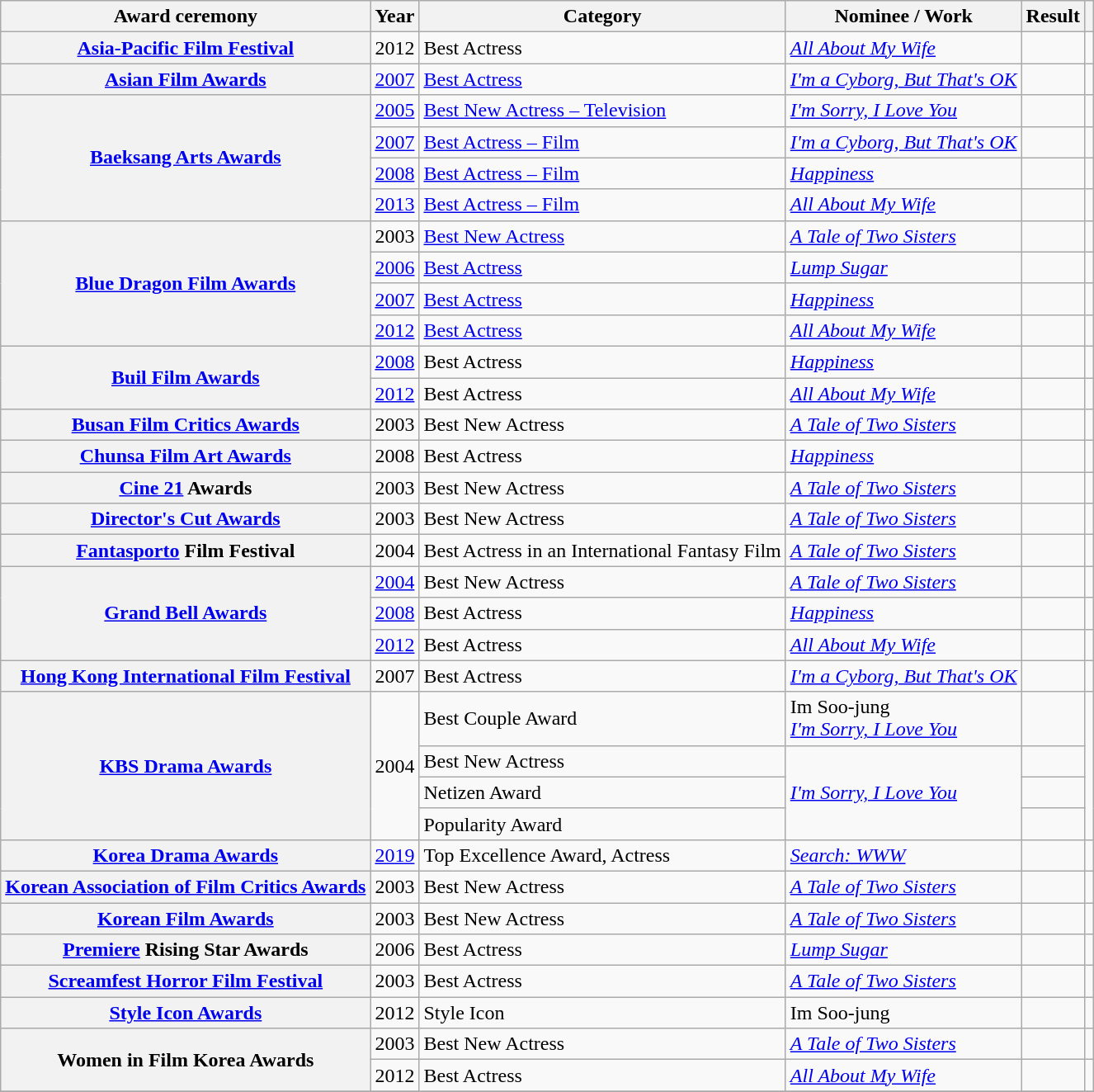<table class="wikitable plainrowheaders sortable">
<tr>
<th scope="col">Award ceremony</th>
<th scope="col">Year</th>
<th scope="col">Category</th>
<th scope="col">Nominee / Work</th>
<th scope="col">Result</th>
<th scope="col" class="unsortable"></th>
</tr>
<tr>
<th scope="row"><a href='#'>Asia-Pacific Film Festival</a></th>
<td style="text-align:center">2012</td>
<td>Best Actress</td>
<td><em><a href='#'>All About My Wife</a></em></td>
<td></td>
<td></td>
</tr>
<tr>
<th scope="row"><a href='#'>Asian Film Awards</a></th>
<td style="text-align:center"><a href='#'>2007</a></td>
<td><a href='#'>Best Actress</a></td>
<td><em><a href='#'>I'm a Cyborg, But That's OK</a></em></td>
<td></td>
<td></td>
</tr>
<tr>
<th scope="row" rowspan="4"><a href='#'>Baeksang Arts Awards</a></th>
<td style="text-align:center"><a href='#'>2005</a></td>
<td><a href='#'>Best New Actress – Television</a></td>
<td><em><a href='#'>I'm Sorry, I Love You</a></em></td>
<td></td>
<td></td>
</tr>
<tr>
<td style="text-align:center"><a href='#'>2007</a></td>
<td><a href='#'>Best Actress – Film</a></td>
<td><em><a href='#'>I'm a Cyborg, But That's OK</a></em></td>
<td></td>
<td></td>
</tr>
<tr>
<td style="text-align:center"><a href='#'>2008</a></td>
<td><a href='#'>Best Actress – Film</a></td>
<td><em><a href='#'>Happiness</a></em></td>
<td></td>
<td></td>
</tr>
<tr>
<td style="text-align:center"><a href='#'>2013</a></td>
<td><a href='#'>Best Actress – Film</a></td>
<td><em><a href='#'>All About My Wife</a></em></td>
<td></td>
<td></td>
</tr>
<tr>
<th scope="row" rowspan="4"><a href='#'>Blue Dragon Film Awards</a></th>
<td style="text-align:center">2003</td>
<td><a href='#'>Best New Actress</a></td>
<td><em><a href='#'>A Tale of Two Sisters</a></em></td>
<td></td>
<td style="text-align:center"></td>
</tr>
<tr>
<td style="text-align:center"><a href='#'>2006</a></td>
<td><a href='#'>Best Actress</a></td>
<td><em><a href='#'>Lump Sugar</a></em></td>
<td></td>
<td></td>
</tr>
<tr>
<td style="text-align:center"><a href='#'>2007</a></td>
<td><a href='#'>Best Actress</a></td>
<td><em><a href='#'>Happiness</a></em></td>
<td></td>
<td></td>
</tr>
<tr>
<td style="text-align:center"><a href='#'>2012</a></td>
<td><a href='#'>Best Actress</a></td>
<td><em><a href='#'>All About My Wife</a></em></td>
<td></td>
<td style="text-align:center"></td>
</tr>
<tr>
<th scope="row" rowspan="2"><a href='#'>Buil Film Awards</a></th>
<td style="text-align:center"><a href='#'>2008</a></td>
<td>Best Actress</td>
<td><em><a href='#'>Happiness</a></em></td>
<td></td>
<td></td>
</tr>
<tr>
<td style="text-align:center"><a href='#'>2012</a></td>
<td>Best Actress</td>
<td><em><a href='#'>All About My Wife</a></em></td>
<td></td>
<td></td>
</tr>
<tr>
<th scope="row"><a href='#'>Busan Film Critics Awards</a></th>
<td style="text-align:center">2003</td>
<td>Best New Actress</td>
<td><em><a href='#'>A Tale of Two Sisters</a></em></td>
<td></td>
<td style="text-align:center"></td>
</tr>
<tr>
<th scope="row"><a href='#'>Chunsa Film Art Awards</a></th>
<td style="text-align:center">2008</td>
<td>Best Actress</td>
<td><em><a href='#'>Happiness</a></em></td>
<td></td>
<td></td>
</tr>
<tr>
<th scope="row"><a href='#'>Cine 21</a> Awards</th>
<td style="text-align:center">2003</td>
<td>Best New Actress</td>
<td><em><a href='#'>A Tale of Two Sisters</a></em></td>
<td></td>
<td style="text-align:center"></td>
</tr>
<tr>
<th scope="row"><a href='#'>Director's Cut Awards</a></th>
<td style="text-align:center">2003</td>
<td>Best New Actress</td>
<td><em><a href='#'>A Tale of Two Sisters</a></em></td>
<td></td>
<td style="text-align:center"></td>
</tr>
<tr>
<th scope="row"><a href='#'>Fantasporto</a> Film Festival</th>
<td style="text-align:center">2004</td>
<td>Best Actress in an International Fantasy Film</td>
<td><em><a href='#'>A Tale of Two Sisters</a></em></td>
<td></td>
<td style="text-align:center"></td>
</tr>
<tr>
<th scope="row" rowspan="3"><a href='#'>Grand Bell Awards</a></th>
<td style="text-align:center"><a href='#'>2004</a></td>
<td>Best New Actress</td>
<td><em><a href='#'>A Tale of Two Sisters</a></em></td>
<td></td>
<td></td>
</tr>
<tr>
<td style="text-align:center"><a href='#'>2008</a></td>
<td>Best Actress</td>
<td><em><a href='#'>Happiness</a></em></td>
<td></td>
<td></td>
</tr>
<tr>
<td style="text-align:center"><a href='#'>2012</a></td>
<td>Best Actress</td>
<td><em><a href='#'>All About My Wife</a></em></td>
<td></td>
<td></td>
</tr>
<tr>
<th scope="row"><a href='#'>Hong Kong International Film Festival</a></th>
<td style="text-align:center">2007</td>
<td>Best Actress</td>
<td><em><a href='#'>I'm a Cyborg, But That's OK</a></em></td>
<td></td>
<td></td>
</tr>
<tr>
<th scope="row" rowspan="4"><a href='#'>KBS Drama Awards</a></th>
<td style="text-align:center" rowspan="4">2004</td>
<td>Best Couple Award</td>
<td>Im Soo-jung <br><em><a href='#'>I'm Sorry, I Love You</a></em></td>
<td></td>
<td style="text-align:center" rowspan="4"></td>
</tr>
<tr>
<td>Best New Actress</td>
<td rowspan="3"><em><a href='#'>I'm Sorry, I Love You</a></em></td>
<td></td>
</tr>
<tr>
<td>Netizen Award</td>
<td></td>
</tr>
<tr>
<td>Popularity Award</td>
<td></td>
</tr>
<tr>
<th scope="row"><a href='#'>Korea Drama Awards</a></th>
<td style="text-align:center"><a href='#'>2019</a></td>
<td>Top Excellence Award, Actress</td>
<td><em><a href='#'>Search: WWW</a></em></td>
<td></td>
<td style="text-align:center"></td>
</tr>
<tr>
<th scope="row"><a href='#'>Korean Association of Film Critics Awards</a></th>
<td style="text-align:center">2003</td>
<td>Best New Actress</td>
<td><em><a href='#'>A Tale of Two Sisters</a></em></td>
<td></td>
<td style="text-align:center"></td>
</tr>
<tr>
<th scope="row"><a href='#'>Korean Film Awards</a></th>
<td style="text-align:center">2003</td>
<td>Best New Actress</td>
<td><em><a href='#'>A Tale of Two Sisters</a></em></td>
<td></td>
<td style="text-align:center"></td>
</tr>
<tr>
<th scope="row"><a href='#'>Premiere</a> Rising Star Awards</th>
<td style="text-align:center">2006</td>
<td>Best Actress</td>
<td><em><a href='#'>Lump Sugar</a></em></td>
<td></td>
<td style="text-align:center"></td>
</tr>
<tr>
<th scope="row"><a href='#'>Screamfest Horror Film Festival</a></th>
<td style="text-align:center">2003</td>
<td>Best Actress</td>
<td><em><a href='#'>A Tale of Two Sisters</a></em></td>
<td></td>
<td style="text-align:center"></td>
</tr>
<tr>
<th scope="row"><a href='#'>Style Icon Awards</a></th>
<td style="text-align:center">2012</td>
<td>Style Icon</td>
<td>Im Soo-jung</td>
<td></td>
<td style="text-align:center"></td>
</tr>
<tr>
<th scope="row" rowspan="2">Women in Film Korea Awards</th>
<td style="text-align:center">2003</td>
<td>Best New Actress</td>
<td><em><a href='#'>A Tale of Two Sisters</a></em></td>
<td></td>
<td></td>
</tr>
<tr>
<td style="text-align:center">2012</td>
<td>Best Actress</td>
<td><em><a href='#'>All About My Wife</a></em></td>
<td></td>
<td style="text-align:center"></td>
</tr>
<tr>
</tr>
</table>
